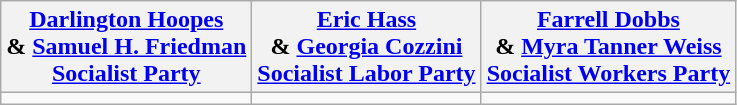<table class="wikitable" style="text-align:center;">
<tr>
<th><a href='#'>Darlington Hoopes</a><br> & <a href='#'>Samuel H. Friedman</a><br><a href='#'>Socialist Party</a></th>
<th><a href='#'>Eric Hass</a><br> & <a href='#'>Georgia Cozzini</a><br><a href='#'>Socialist Labor Party</a></th>
<th><a href='#'>Farrell Dobbs</a><br> & <a href='#'>Myra Tanner Weiss</a><br><a href='#'>Socialist Workers Party</a></th>
</tr>
<tr>
<td></td>
<td></td>
<td></td>
</tr>
</table>
